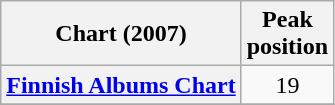<table class="wikitable plainrowheaders" style="text-align:center;">
<tr>
<th scope="col">Chart (2007)</th>
<th scope="col">Peak<br>position</th>
</tr>
<tr>
<th scope="row"><a href='#'>Finnish Albums Chart</a></th>
<td>19</td>
</tr>
<tr>
</tr>
</table>
